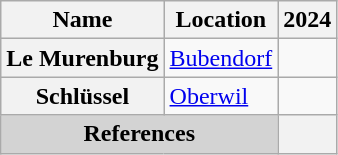<table class="wikitable sortable plainrowheaders" style="text-align:left;">
<tr>
<th scope="col">Name</th>
<th>Location</th>
<th scope="col">2024</th>
</tr>
<tr>
<th scope="row">Le Murenburg</th>
<td Vals><a href='#'>Bubendorf</a></td>
<td></td>
</tr>
<tr>
<th scope="row">Schlüssel</th>
<td Madulain><a href='#'>Oberwil</a></td>
<td></td>
</tr>
<tr>
<th colspan="2" style="text-align: center;background: lightgray;">References</th>
<th></th>
</tr>
</table>
